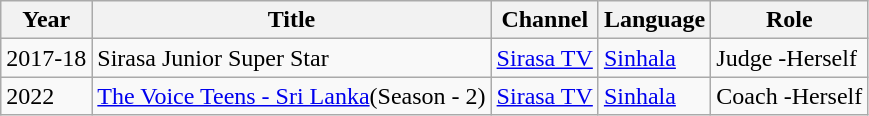<table class="wikitable">
<tr>
<th>Year</th>
<th>Title</th>
<th>Channel</th>
<th>Language</th>
<th>Role</th>
</tr>
<tr>
<td>2017-18</td>
<td>Sirasa Junior Super Star</td>
<td><a href='#'>Sirasa TV</a></td>
<td><a href='#'>Sinhala</a></td>
<td>Judge -Herself</td>
</tr>
<tr>
<td>2022</td>
<td><a href='#'>The Voice Teens - Sri Lanka</a>(Season - 2)</td>
<td><a href='#'>Sirasa TV</a></td>
<td><a href='#'>Sinhala</a></td>
<td>Coach -Herself</td>
</tr>
</table>
